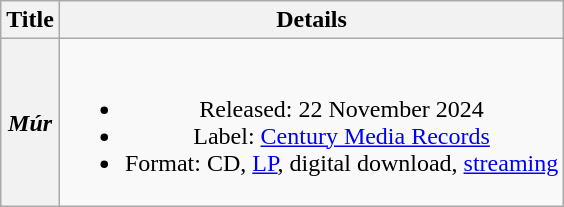<table class="wikitable plainrowheaders" style="text-align:center">
<tr>
<th scope="col">Title</th>
<th scope="col">Details</th>
</tr>
<tr>
<th scope="row"><em>Múr</em></th>
<td><br><ul><li>Released: 22 November 2024</li><li>Label: <a href='#'>Century Media Records</a></li><li>Format: CD, <a href='#'>LP</a>, digital download, <a href='#'>streaming</a></li></ul></td>
</tr>
</table>
